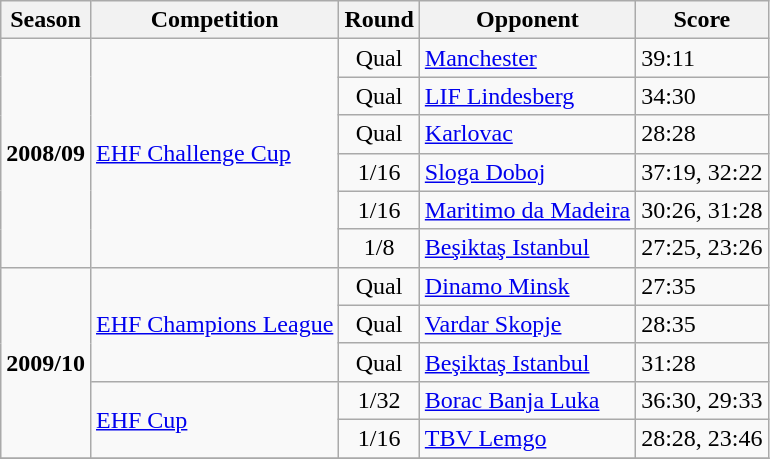<table class="wikitable">
<tr>
<th>Season</th>
<th>Competition</th>
<th>Round</th>
<th>Opponent</th>
<th>Score</th>
</tr>
<tr>
<td rowspan=6><strong>2008/09</strong></td>
<td rowspan=6><a href='#'>EHF Challenge Cup</a></td>
<td align = "center">Qual</td>
<td> <a href='#'>Manchester</a></td>
<td>39:11</td>
</tr>
<tr>
<td align = "center">Qual</td>
<td> <a href='#'>LIF Lindesberg</a></td>
<td>34:30</td>
</tr>
<tr>
<td align = "center">Qual</td>
<td> <a href='#'>Karlovac</a></td>
<td>28:28</td>
</tr>
<tr>
<td align = "center">1/16</td>
<td> <a href='#'>Sloga Doboj</a></td>
<td>37:19, 32:22</td>
</tr>
<tr>
<td align = "center">1/16</td>
<td> <a href='#'>Maritimo da Madeira</a></td>
<td>30:26, 31:28</td>
</tr>
<tr>
<td align = "center">1/8</td>
<td> <a href='#'>Beşiktaş Istanbul</a></td>
<td>27:25, 23:26</td>
</tr>
<tr>
<td rowspan=5><strong>2009/10</strong></td>
<td rowspan=3><a href='#'>EHF Champions League</a></td>
<td align = "center">Qual</td>
<td> <a href='#'>Dinamo Minsk</a></td>
<td>27:35</td>
</tr>
<tr>
<td align = "center">Qual</td>
<td> <a href='#'>Vardar Skopje</a></td>
<td>28:35</td>
</tr>
<tr>
<td align = "center">Qual</td>
<td> <a href='#'>Beşiktaş Istanbul</a></td>
<td>31:28</td>
</tr>
<tr>
<td rowspan=2><a href='#'>EHF Cup</a></td>
<td align = "center">1/32</td>
<td> <a href='#'>Borac Banja Luka</a></td>
<td>36:30, 29:33</td>
</tr>
<tr>
<td align = "center">1/16</td>
<td> <a href='#'>TBV Lemgo</a></td>
<td>28:28, 23:46</td>
</tr>
<tr>
</tr>
</table>
